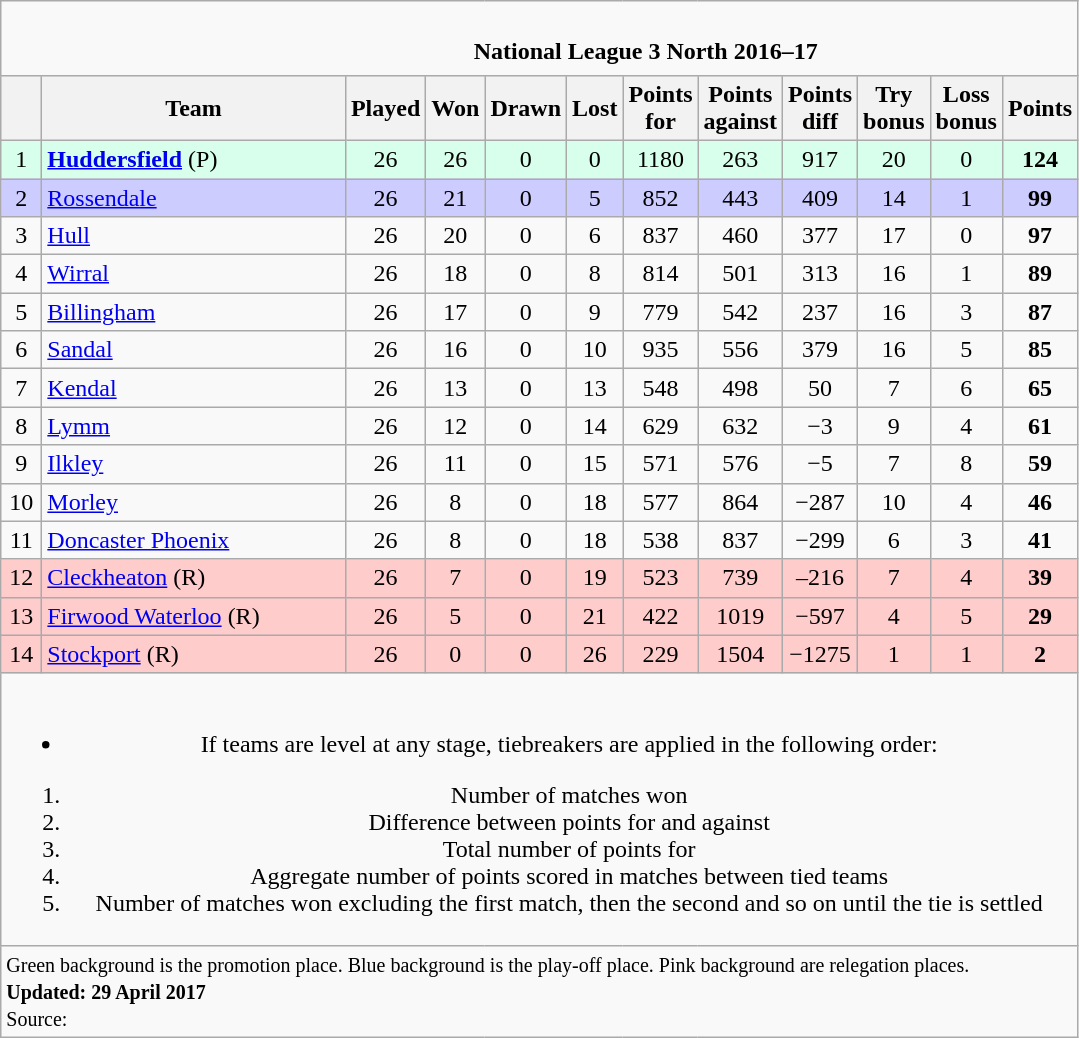<table class="wikitable" style="text-align: center;">
<tr>
<td colspan="15" cellpadding="0" cellspacing="0"><br><table border="0" width="100%" cellpadding="0" cellspacing="0">
<tr>
<td width=20% style="border:0px"></td>
<td style="border:0px"><strong>National League 3 North 2016–17</strong></td>
</tr>
</table>
</td>
</tr>
<tr>
<th bgcolor="#efefef" width="20"></th>
<th bgcolor="#efefef" width="195">Team</th>
<th bgcolor="#efefef" width="20">Played</th>
<th bgcolor="#efefef" width="20">Won</th>
<th bgcolor="#efefef" width="20">Drawn</th>
<th bgcolor="#efefef" width="20">Lost</th>
<th bgcolor="#efefef" width="25">Points for</th>
<th bgcolor="#efefef" width="20">Points against</th>
<th bgcolor="#efefef" width="20">Points diff</th>
<th bgcolor="#efefef" width="20">Try bonus</th>
<th bgcolor="#efefef" width="20">Loss bonus</th>
<th bgcolor="#efefef" width="20">Points</th>
</tr>
<tr bgcolor=#d8ffeb align=center>
<td>1</td>
<td style="text-align:left;"><strong><a href='#'>Huddersfield</a></strong> (P)</td>
<td>26</td>
<td>26</td>
<td>0</td>
<td>0</td>
<td>1180</td>
<td>263</td>
<td>917</td>
<td>20</td>
<td>0</td>
<td><strong>124</strong></td>
</tr>
<tr bgcolor=#ccccff align=center>
<td>2</td>
<td style="text-align:left;"><a href='#'>Rossendale</a></td>
<td>26</td>
<td>21</td>
<td>0</td>
<td>5</td>
<td>852</td>
<td>443</td>
<td>409</td>
<td>14</td>
<td>1</td>
<td><strong>99</strong></td>
</tr>
<tr>
<td>3</td>
<td style="text-align:left;"><a href='#'>Hull</a></td>
<td>26</td>
<td>20</td>
<td>0</td>
<td>6</td>
<td>837</td>
<td>460</td>
<td>377</td>
<td>17</td>
<td>0</td>
<td><strong>97</strong></td>
</tr>
<tr>
<td>4</td>
<td style="text-align:left;"><a href='#'>Wirral</a></td>
<td>26</td>
<td>18</td>
<td>0</td>
<td>8</td>
<td>814</td>
<td>501</td>
<td>313</td>
<td>16</td>
<td>1</td>
<td><strong>89</strong></td>
</tr>
<tr>
<td>5</td>
<td style="text-align:left;"><a href='#'>Billingham</a></td>
<td>26</td>
<td>17</td>
<td>0</td>
<td>9</td>
<td>779</td>
<td>542</td>
<td>237</td>
<td>16</td>
<td>3</td>
<td><strong>87</strong></td>
</tr>
<tr>
<td>6</td>
<td style="text-align:left;"><a href='#'>Sandal</a></td>
<td>26</td>
<td>16</td>
<td>0</td>
<td>10</td>
<td>935</td>
<td>556</td>
<td>379</td>
<td>16</td>
<td>5</td>
<td><strong>85</strong></td>
</tr>
<tr>
<td>7</td>
<td style="text-align:left;"><a href='#'>Kendal</a></td>
<td>26</td>
<td>13</td>
<td>0</td>
<td>13</td>
<td>548</td>
<td>498</td>
<td>50</td>
<td>7</td>
<td>6</td>
<td><strong>65</strong></td>
</tr>
<tr>
<td>8</td>
<td style="text-align:left;"><a href='#'>Lymm</a></td>
<td>26</td>
<td>12</td>
<td>0</td>
<td>14</td>
<td>629</td>
<td>632</td>
<td>−3</td>
<td>9</td>
<td>4</td>
<td><strong>61</strong></td>
</tr>
<tr>
<td>9</td>
<td style="text-align:left;"><a href='#'>Ilkley</a></td>
<td>26</td>
<td>11</td>
<td>0</td>
<td>15</td>
<td>571</td>
<td>576</td>
<td>−5</td>
<td>7</td>
<td>8</td>
<td><strong>59</strong></td>
</tr>
<tr>
<td>10</td>
<td style="text-align:left;"><a href='#'>Morley</a></td>
<td>26</td>
<td>8</td>
<td>0</td>
<td>18</td>
<td>577</td>
<td>864</td>
<td>−287</td>
<td>10</td>
<td>4</td>
<td><strong>46</strong></td>
</tr>
<tr>
<td>11</td>
<td style="text-align:left;"><a href='#'>Doncaster Phoenix</a></td>
<td>26</td>
<td>8</td>
<td>0</td>
<td>18</td>
<td>538</td>
<td>837</td>
<td>−299</td>
<td>6</td>
<td>3</td>
<td><strong>41</strong></td>
</tr>
<tr bgcolor=#ffcccc align=center>
<td>12</td>
<td style="text-align:left;"><a href='#'>Cleckheaton</a> (R)</td>
<td>26</td>
<td>7</td>
<td>0</td>
<td>19</td>
<td>523</td>
<td>739</td>
<td>–216</td>
<td>7</td>
<td>4</td>
<td><strong>39</strong></td>
</tr>
<tr bgcolor=#ffcccc align=center>
<td>13</td>
<td style="text-align:left;"><a href='#'>Firwood Waterloo</a> (R)</td>
<td>26</td>
<td>5</td>
<td>0</td>
<td>21</td>
<td>422</td>
<td>1019</td>
<td>−597</td>
<td>4</td>
<td>5</td>
<td><strong>29</strong></td>
</tr>
<tr bgcolor=#ffcccc align=center>
<td>14</td>
<td style="text-align:left;"><a href='#'>Stockport</a> (R)</td>
<td>26</td>
<td>0</td>
<td>0</td>
<td>26</td>
<td>229</td>
<td>1504</td>
<td>−1275</td>
<td>1</td>
<td>1</td>
<td><strong>2</strong></td>
</tr>
<tr>
<td colspan="15"><br><ul><li>If teams are level at any stage, tiebreakers are applied in the following order:</li></ul><ol><li>Number of matches won</li><li>Difference between points for and against</li><li>Total number of points for</li><li>Aggregate number of points scored in matches between tied teams</li><li>Number of matches won excluding the first match, then the second and so on until the tie is settled</li></ol></td>
</tr>
<tr | style="text-align:left;" |>
<td colspan="15" style="border:0px"><small><span>Green background</span> is the promotion place. <span>Blue background</span> is the play-off place. <span>Pink background</span> are relegation places.<br><strong>Updated: 29 April 2017</strong><br>Source: </small></td>
</tr>
</table>
